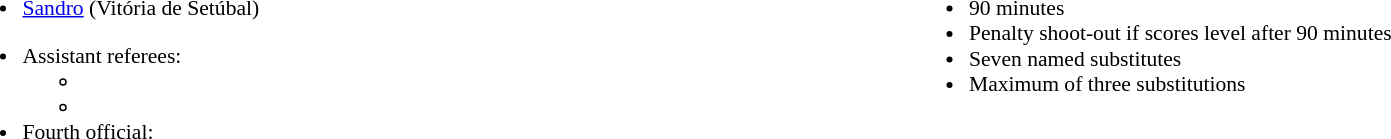<table style="width:100%; font-size:90%">
<tr>
<td style="width:50%; vertical-align:top"><br><ul><li> <a href='#'>Sandro</a> (Vitória de Setúbal)</li></ul><ul><li>Assistant referees:<ul><li></li><li></li></ul></li><li>Fourth official:</li></ul></td>
<td style="width:50%; vertical-align:top"><br><ul><li>90 minutes</li><li>Penalty shoot-out if scores level after 90 minutes</li><li>Seven named substitutes</li><li>Maximum of three substitutions</li></ul></td>
</tr>
</table>
